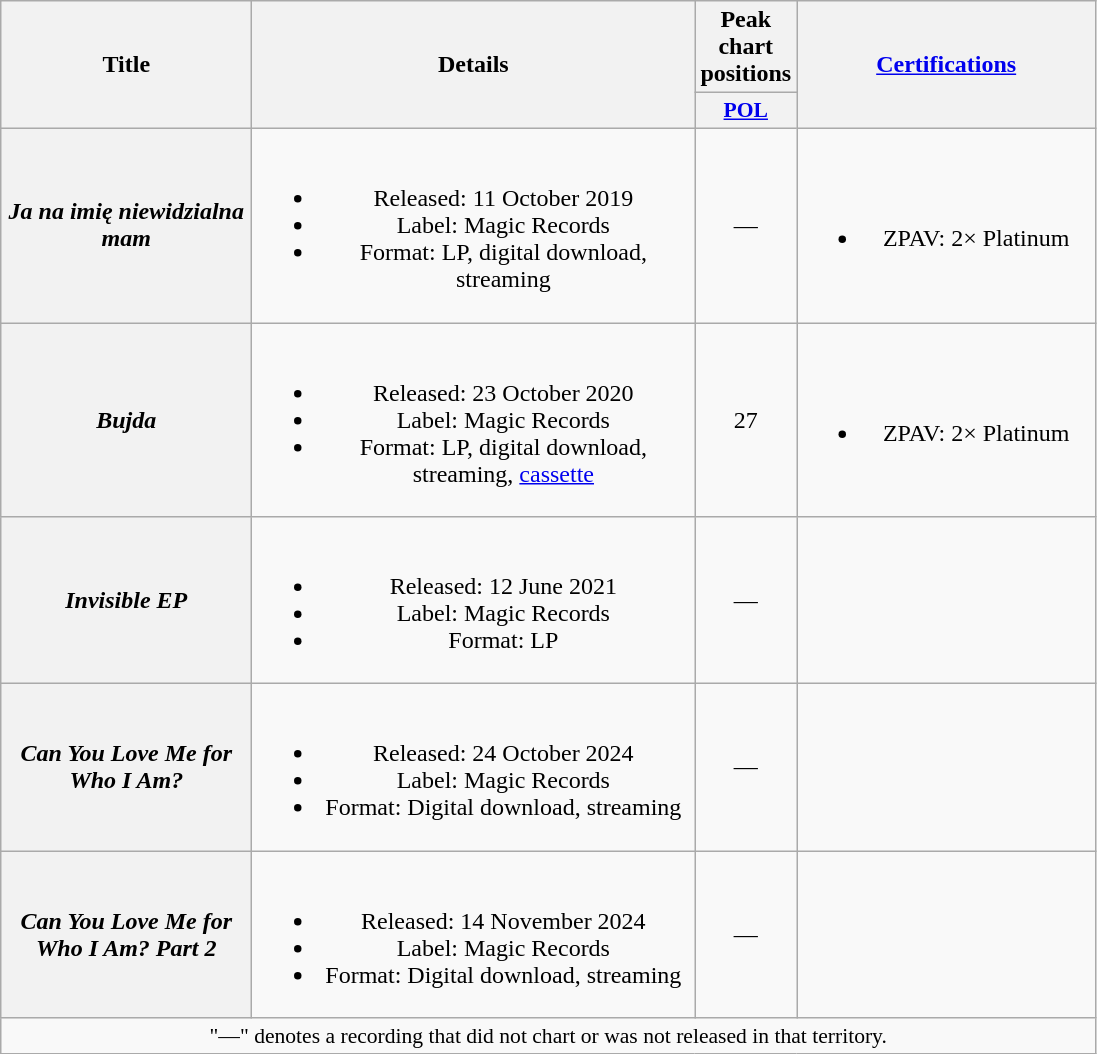<table class="wikitable plainrowheaders" style="text-align:center;">
<tr>
<th scope="col" rowspan="2" style="width:10em;">Title</th>
<th scope="col" rowspan="2" style="width:18em;">Details</th>
<th>Peak chart positions</th>
<th scope="col" rowspan="2" style="width:12em;"><a href='#'>Certifications</a></th>
</tr>
<tr>
<th scope="col" style="width:3em;font-size:90%;"><a href='#'>POL</a><br></th>
</tr>
<tr>
<th scope="row"><em>Ja na imię niewidzialna mam</em></th>
<td><br><ul><li>Released: 11 October 2019</li><li>Label: Magic Records</li><li>Format: LP, digital download, streaming</li></ul></td>
<td>—</td>
<td><br><ul><li>ZPAV: 2× Platinum</li></ul></td>
</tr>
<tr>
<th scope="row"><em>Bujda</em></th>
<td><br><ul><li>Released: 23 October 2020</li><li>Label: Magic Records</li><li>Format: LP, digital download, streaming, <a href='#'>cassette</a></li></ul></td>
<td>27</td>
<td><br><ul><li>ZPAV: 2× Platinum</li></ul></td>
</tr>
<tr>
<th scope="row"><em>Invisible EP</em></th>
<td><br><ul><li>Released: 12 June 2021</li><li>Label: Magic Records</li><li>Format: LP</li></ul></td>
<td>—</td>
<td></td>
</tr>
<tr>
<th scope="row"><em>Can You Love Me for Who I Am?</em></th>
<td><br><ul><li>Released: 24 October 2024</li><li>Label: Magic Records</li><li>Format: Digital download, streaming</li></ul></td>
<td>—</td>
<td></td>
</tr>
<tr>
<th scope="row"><em>Can You Love Me for Who I Am? Part 2</em></th>
<td><br><ul><li>Released: 14 November 2024</li><li>Label: Magic Records</li><li>Format: Digital download, streaming</li></ul></td>
<td>—</td>
<td></td>
</tr>
<tr>
<td colspan="4" style="font-size:90%">"—" denotes a recording that did not chart or was not released in that territory.</td>
</tr>
</table>
